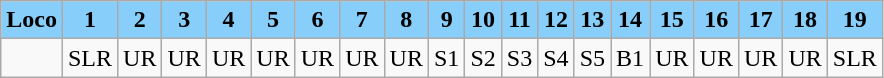<table class="wikitable plainrowheaders unsortable" style="text-align:center">
<tr>
<th scope="col" rowspan="1" style="background:lightskyblue;">Loco</th>
<th scope="col" rowspan="1" style="background:lightskyblue;">1</th>
<th scope="col" rowspan="1" style="background:lightskyblue;">2</th>
<th scope="col" rowspan="1" style="background:lightskyblue;">3</th>
<th scope="col" rowspan="1" style="background:lightskyblue;">4</th>
<th scope="col" rowspan="1" style="background:lightskyblue;">5</th>
<th scope="col" rowspan="1" style="background:lightskyblue;">6</th>
<th scope="col" rowspan="1" style="background:lightskyblue;">7</th>
<th scope="col" rowspan="1" style="background:lightskyblue;">8</th>
<th scope="col" rowspan="1" style="background:lightskyblue;">9</th>
<th scope="col" rowspan="1" style="background:lightskyblue;">10</th>
<th scope="col" rowspan="1" style="background:lightskyblue;">11</th>
<th scope="col" rowspan="1" style="background:lightskyblue;">12</th>
<th scope="col" rowspan="1" style="background:lightskyblue;">13</th>
<th scope="col" rowspan="1" style="background:lightskyblue;">14</th>
<th scope="col" rowspan="1" style="background:lightskyblue;">15</th>
<th scope="col" rowspan="1" style="background:lightskyblue;">16</th>
<th scope="col" rowspan="1" style="background:lightskyblue;">17</th>
<th scope="col" rowspan="1" style="background:lightskyblue;">18</th>
<th scope="col" rowspan="1" style="background:lightskyblue;">19</th>
</tr>
<tr>
<td></td>
<td>SLR</td>
<td>UR</td>
<td>UR</td>
<td>UR</td>
<td>UR</td>
<td>UR</td>
<td>UR</td>
<td>UR</td>
<td>S1</td>
<td>S2</td>
<td>S3</td>
<td>S4</td>
<td>S5</td>
<td>B1</td>
<td>UR</td>
<td>UR</td>
<td>UR</td>
<td>UR</td>
<td>SLR</td>
</tr>
</table>
